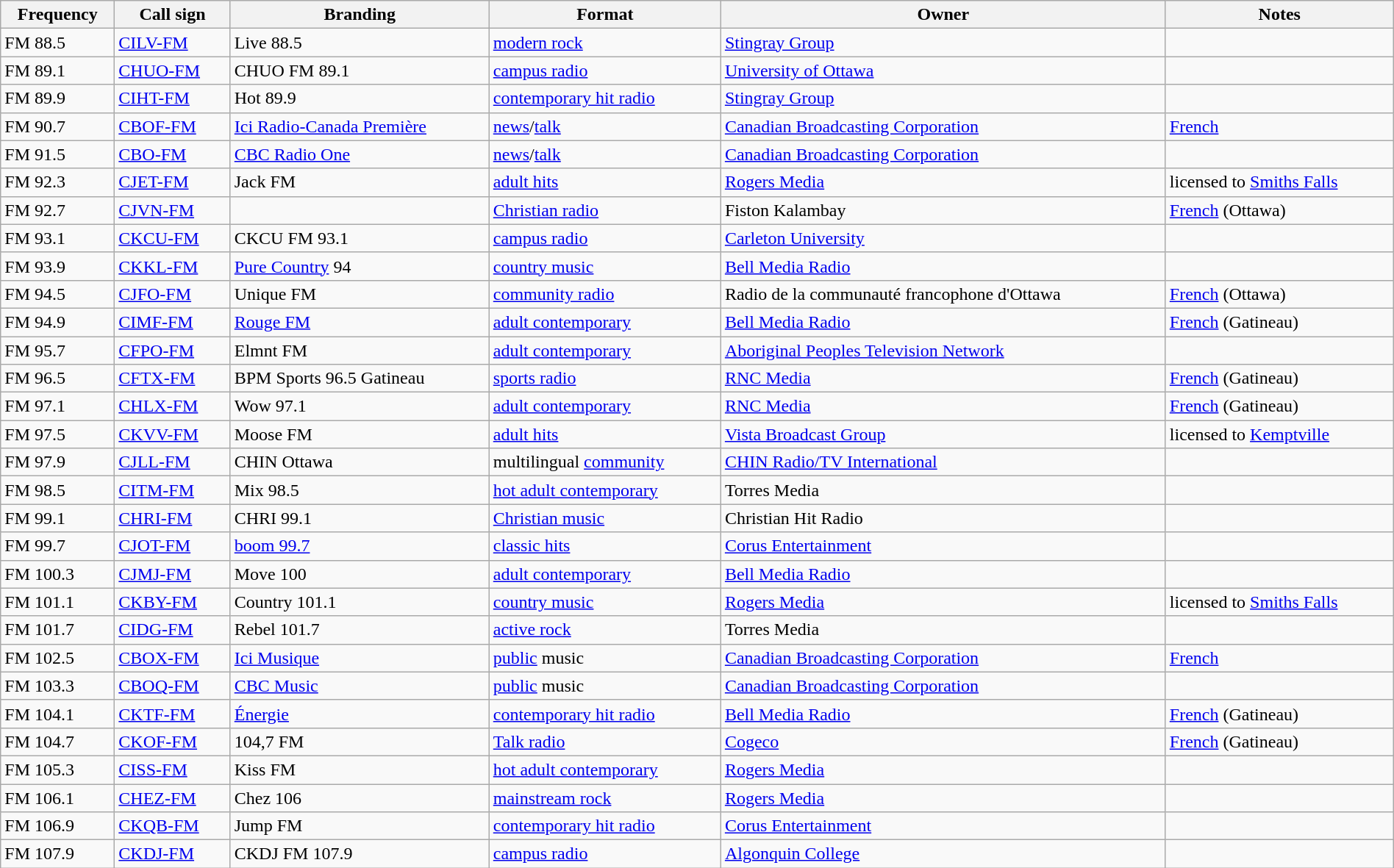<table class="wikitable sortable" width="100%">
<tr>
<th>Frequency</th>
<th>Call sign</th>
<th>Branding</th>
<th>Format</th>
<th>Owner</th>
<th>Notes</th>
</tr>
<tr>
<td>FM 88.5</td>
<td><a href='#'>CILV-FM</a></td>
<td>Live 88.5</td>
<td><a href='#'>modern rock</a></td>
<td><a href='#'>Stingray Group</a></td>
<td></td>
</tr>
<tr>
<td>FM 89.1</td>
<td><a href='#'>CHUO-FM</a></td>
<td>CHUO FM 89.1</td>
<td><a href='#'>campus radio</a></td>
<td><a href='#'>University of Ottawa</a></td>
<td></td>
</tr>
<tr>
<td>FM 89.9</td>
<td><a href='#'>CIHT-FM</a></td>
<td>Hot 89.9</td>
<td><a href='#'>contemporary hit radio</a></td>
<td><a href='#'>Stingray Group</a></td>
<td></td>
</tr>
<tr>
<td>FM 90.7</td>
<td><a href='#'>CBOF-FM</a></td>
<td><a href='#'>Ici Radio-Canada Première</a></td>
<td><a href='#'>news</a>/<a href='#'>talk</a></td>
<td><a href='#'>Canadian Broadcasting Corporation</a></td>
<td><a href='#'>French</a></td>
</tr>
<tr>
<td>FM 91.5</td>
<td><a href='#'>CBO-FM</a></td>
<td><a href='#'>CBC Radio One</a></td>
<td><a href='#'>news</a>/<a href='#'>talk</a></td>
<td><a href='#'>Canadian Broadcasting Corporation</a></td>
<td></td>
</tr>
<tr>
<td>FM 92.3</td>
<td><a href='#'>CJET-FM</a></td>
<td>Jack FM</td>
<td><a href='#'>adult hits</a></td>
<td><a href='#'>Rogers Media</a></td>
<td>licensed to <a href='#'>Smiths Falls</a></td>
</tr>
<tr>
<td>FM 92.7</td>
<td><a href='#'>CJVN-FM</a></td>
<td></td>
<td><a href='#'>Christian radio</a></td>
<td>Fiston Kalambay</td>
<td><a href='#'>French</a> (Ottawa)</td>
</tr>
<tr>
<td>FM 93.1</td>
<td><a href='#'>CKCU-FM</a></td>
<td>CKCU FM 93.1</td>
<td><a href='#'>campus radio</a></td>
<td><a href='#'>Carleton University</a></td>
<td></td>
</tr>
<tr>
<td>FM 93.9</td>
<td><a href='#'>CKKL-FM</a></td>
<td><a href='#'>Pure Country</a> 94</td>
<td><a href='#'>country music</a></td>
<td><a href='#'>Bell Media Radio</a></td>
<td></td>
</tr>
<tr>
<td>FM 94.5</td>
<td><a href='#'>CJFO-FM</a></td>
<td>Unique FM</td>
<td><a href='#'>community radio</a></td>
<td>Radio de la communauté francophone d'Ottawa</td>
<td><a href='#'>French</a> (Ottawa)</td>
</tr>
<tr>
<td>FM 94.9</td>
<td><a href='#'>CIMF-FM</a></td>
<td><a href='#'>Rouge FM</a></td>
<td><a href='#'>adult contemporary</a></td>
<td><a href='#'>Bell Media Radio</a></td>
<td><a href='#'>French</a> (Gatineau)</td>
</tr>
<tr>
<td>FM 95.7</td>
<td><a href='#'>CFPO-FM</a></td>
<td>Elmnt FM</td>
<td><a href='#'>adult contemporary</a></td>
<td><a href='#'>Aboriginal Peoples Television Network</a></td>
<td></td>
</tr>
<tr>
<td>FM 96.5</td>
<td><a href='#'>CFTX-FM</a></td>
<td>BPM Sports 96.5 Gatineau</td>
<td><a href='#'>sports radio</a></td>
<td><a href='#'>RNC Media</a></td>
<td><a href='#'>French</a> (Gatineau)</td>
</tr>
<tr>
<td>FM 97.1</td>
<td><a href='#'>CHLX-FM</a></td>
<td>Wow 97.1</td>
<td><a href='#'>adult contemporary</a></td>
<td><a href='#'>RNC Media</a></td>
<td><a href='#'>French</a> (Gatineau)</td>
</tr>
<tr>
<td>FM 97.5</td>
<td><a href='#'>CKVV-FM</a></td>
<td>Moose FM</td>
<td><a href='#'>adult hits</a></td>
<td><a href='#'>Vista Broadcast Group</a></td>
<td>licensed to <a href='#'>Kemptville</a></td>
</tr>
<tr>
<td>FM 97.9</td>
<td><a href='#'>CJLL-FM</a></td>
<td>CHIN Ottawa</td>
<td>multilingual <a href='#'>community</a></td>
<td><a href='#'>CHIN Radio/TV International</a></td>
<td></td>
</tr>
<tr>
<td>FM 98.5</td>
<td><a href='#'>CITM-FM</a></td>
<td>Mix 98.5</td>
<td><a href='#'>hot adult contemporary</a></td>
<td>Torres Media</td>
<td></td>
</tr>
<tr>
<td>FM 99.1</td>
<td><a href='#'>CHRI-FM</a></td>
<td>CHRI 99.1</td>
<td><a href='#'>Christian music</a></td>
<td>Christian Hit Radio</td>
<td></td>
</tr>
<tr>
<td>FM 99.7</td>
<td><a href='#'>CJOT-FM</a></td>
<td><a href='#'>boom 99.7</a></td>
<td><a href='#'>classic hits</a></td>
<td><a href='#'>Corus Entertainment</a></td>
<td></td>
</tr>
<tr>
<td>FM 100.3</td>
<td><a href='#'>CJMJ-FM</a></td>
<td>Move 100</td>
<td><a href='#'>adult contemporary</a></td>
<td><a href='#'>Bell Media Radio</a></td>
<td></td>
</tr>
<tr>
<td>FM 101.1</td>
<td><a href='#'>CKBY-FM</a></td>
<td>Country 101.1</td>
<td><a href='#'>country music</a></td>
<td><a href='#'>Rogers Media</a></td>
<td>licensed to <a href='#'>Smiths Falls</a></td>
</tr>
<tr>
<td>FM 101.7</td>
<td><a href='#'>CIDG-FM</a></td>
<td>Rebel 101.7</td>
<td><a href='#'>active rock</a></td>
<td>Torres Media</td>
<td></td>
</tr>
<tr>
<td>FM 102.5</td>
<td><a href='#'>CBOX-FM</a></td>
<td><a href='#'>Ici Musique</a></td>
<td><a href='#'>public</a> music</td>
<td><a href='#'>Canadian Broadcasting Corporation</a></td>
<td><a href='#'>French</a></td>
</tr>
<tr>
<td>FM 103.3</td>
<td><a href='#'>CBOQ-FM</a></td>
<td><a href='#'>CBC Music</a></td>
<td><a href='#'>public</a> music</td>
<td><a href='#'>Canadian Broadcasting Corporation</a></td>
<td></td>
</tr>
<tr>
<td>FM 104.1</td>
<td><a href='#'>CKTF-FM</a></td>
<td><a href='#'>Énergie</a></td>
<td><a href='#'>contemporary hit radio</a></td>
<td><a href='#'>Bell Media Radio</a></td>
<td><a href='#'>French</a> (Gatineau)</td>
</tr>
<tr>
<td>FM 104.7</td>
<td><a href='#'>CKOF-FM</a></td>
<td>104,7 FM</td>
<td><a href='#'>Talk radio</a></td>
<td><a href='#'>Cogeco</a></td>
<td><a href='#'>French</a> (Gatineau)</td>
</tr>
<tr>
<td>FM 105.3</td>
<td><a href='#'>CISS-FM</a></td>
<td>Kiss FM</td>
<td><a href='#'>hot adult contemporary</a></td>
<td><a href='#'>Rogers Media</a></td>
<td></td>
</tr>
<tr>
<td>FM 106.1</td>
<td><a href='#'>CHEZ-FM</a></td>
<td>Chez 106</td>
<td><a href='#'>mainstream rock</a></td>
<td><a href='#'>Rogers Media</a></td>
<td></td>
</tr>
<tr>
<td>FM 106.9</td>
<td><a href='#'>CKQB-FM</a></td>
<td>Jump FM</td>
<td><a href='#'>contemporary hit radio</a></td>
<td><a href='#'>Corus Entertainment</a></td>
<td></td>
</tr>
<tr>
<td>FM 107.9</td>
<td><a href='#'>CKDJ-FM</a></td>
<td>CKDJ FM 107.9</td>
<td><a href='#'>campus radio</a></td>
<td><a href='#'>Algonquin College</a></td>
<td></td>
</tr>
</table>
